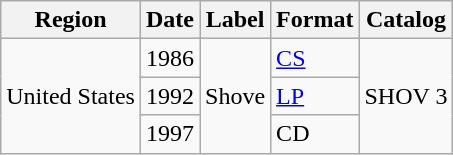<table class="wikitable">
<tr>
<th>Region</th>
<th>Date</th>
<th>Label</th>
<th>Format</th>
<th>Catalog</th>
</tr>
<tr>
<td rowspan="3">United States</td>
<td>1986</td>
<td rowspan="3">Shove</td>
<td><a href='#'>CS</a></td>
<td rowspan="3">SHOV 3</td>
</tr>
<tr>
<td>1992</td>
<td><a href='#'>LP</a></td>
</tr>
<tr>
<td>1997</td>
<td>CD</td>
</tr>
</table>
